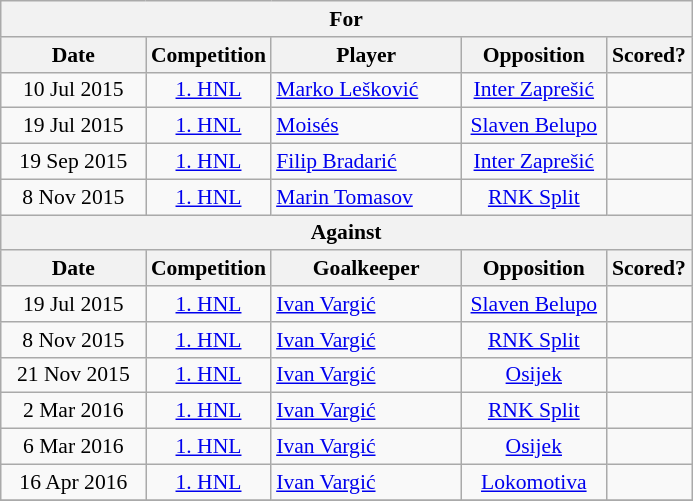<table class="wikitable" style="text-align:center; font-size:90%; ">
<tr>
<th colspan=5>For</th>
</tr>
<tr>
<th width=90>Date</th>
<th width=70>Competition</th>
<th width=120>Player</th>
<th width=90>Opposition</th>
<th width=50>Scored?</th>
</tr>
<tr>
<td>10 Jul 2015</td>
<td><a href='#'>1. HNL</a></td>
<td style="text-align:left;"> <a href='#'>Marko Lešković</a></td>
<td><a href='#'>Inter Zaprešić</a></td>
<td></td>
</tr>
<tr>
<td>19 Jul 2015</td>
<td><a href='#'>1. HNL</a></td>
<td style="text-align:left;"> <a href='#'>Moisés</a></td>
<td><a href='#'>Slaven Belupo</a></td>
<td></td>
</tr>
<tr>
<td>19 Sep 2015</td>
<td><a href='#'>1. HNL</a></td>
<td style="text-align:left;"> <a href='#'>Filip Bradarić</a></td>
<td><a href='#'>Inter Zaprešić</a></td>
<td></td>
</tr>
<tr>
<td>8 Nov 2015</td>
<td><a href='#'>1. HNL</a></td>
<td style="text-align:left;"> <a href='#'>Marin Tomasov</a></td>
<td><a href='#'>RNK Split</a></td>
<td></td>
</tr>
<tr>
<th colspan=5>Against</th>
</tr>
<tr>
<th width=90>Date</th>
<th width=70>Competition</th>
<th width=120>Goalkeeper</th>
<th width=90>Opposition</th>
<th width=50>Scored?</th>
</tr>
<tr>
<td>19 Jul 2015</td>
<td><a href='#'>1. HNL</a></td>
<td style="text-align:left;"> <a href='#'>Ivan Vargić</a></td>
<td><a href='#'>Slaven Belupo</a></td>
<td></td>
</tr>
<tr>
<td>8 Nov 2015</td>
<td><a href='#'>1. HNL</a></td>
<td style="text-align:left;"> <a href='#'>Ivan Vargić</a></td>
<td><a href='#'>RNK Split</a></td>
<td></td>
</tr>
<tr>
<td>21 Nov 2015</td>
<td><a href='#'>1. HNL</a></td>
<td style="text-align:left;"> <a href='#'>Ivan Vargić</a></td>
<td><a href='#'>Osijek</a></td>
<td></td>
</tr>
<tr>
<td>2 Mar 2016</td>
<td><a href='#'>1. HNL</a></td>
<td style="text-align:left;"> <a href='#'>Ivan Vargić</a></td>
<td><a href='#'>RNK Split</a></td>
<td></td>
</tr>
<tr>
<td>6 Mar 2016</td>
<td><a href='#'>1. HNL</a></td>
<td style="text-align:left;"> <a href='#'>Ivan Vargić</a></td>
<td><a href='#'>Osijek</a></td>
<td></td>
</tr>
<tr>
<td>16 Apr 2016</td>
<td><a href='#'>1. HNL</a></td>
<td style="text-align:left;"> <a href='#'>Ivan Vargić</a></td>
<td><a href='#'>Lokomotiva</a></td>
<td></td>
</tr>
<tr>
</tr>
</table>
